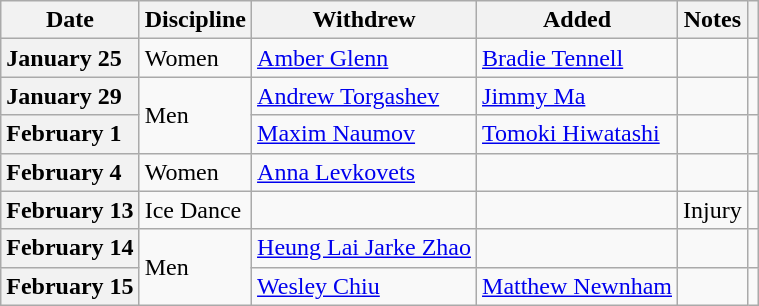<table class="wikitable unsortable" style="text-align:left;">
<tr>
<th scope="col">Date</th>
<th scope="col">Discipline</th>
<th scope="col">Withdrew</th>
<th scope="col">Added</th>
<th scope="col">Notes</th>
<th scope="col"></th>
</tr>
<tr>
<th scope="row" style="text-align:left">January 25</th>
<td>Women</td>
<td> <a href='#'>Amber Glenn</a></td>
<td> <a href='#'>Bradie Tennell</a></td>
<td></td>
<td></td>
</tr>
<tr>
<th scope="row" style="text-align:left">January 29</th>
<td rowspan="2">Men</td>
<td> <a href='#'>Andrew Torgashev</a></td>
<td> <a href='#'>Jimmy Ma</a></td>
<td></td>
<td></td>
</tr>
<tr>
<th scope="row" style="text-align:left">February 1</th>
<td> <a href='#'>Maxim Naumov</a></td>
<td> <a href='#'>Tomoki Hiwatashi</a></td>
<td></td>
<td></td>
</tr>
<tr>
<th scope="row" style="text-align:left">February 4</th>
<td>Women</td>
<td> <a href='#'>Anna Levkovets</a></td>
<td></td>
<td></td>
<td></td>
</tr>
<tr>
<th scope="row" style="text-align:left">February 13</th>
<td>Ice Dance</td>
<td></td>
<td></td>
<td>Injury</td>
<td></td>
</tr>
<tr>
<th scope="row" style="text-align:left">February 14</th>
<td rowspan=2>Men</td>
<td> <a href='#'>Heung Lai Jarke Zhao</a></td>
<td></td>
<td></td>
<td></td>
</tr>
<tr>
<th scope="row" style="text-align:left">February 15</th>
<td> <a href='#'>Wesley Chiu</a></td>
<td> <a href='#'>Matthew Newnham</a></td>
<td></td>
<td></td>
</tr>
</table>
